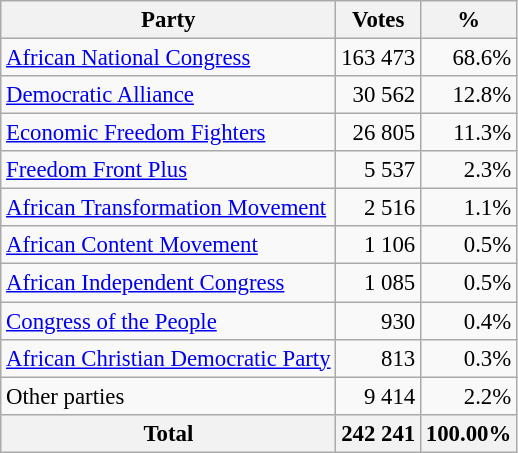<table class="wikitable" style="font-size: 95%; text-align: right">
<tr>
<th>Party</th>
<th>Votes</th>
<th>%</th>
</tr>
<tr>
<td align=left><a href='#'>African National Congress</a></td>
<td>163 473</td>
<td>68.6%</td>
</tr>
<tr>
<td align=left><a href='#'>Democratic Alliance</a></td>
<td>30 562</td>
<td>12.8%</td>
</tr>
<tr>
<td align=left><a href='#'>Economic Freedom Fighters</a></td>
<td>26 805</td>
<td>11.3%</td>
</tr>
<tr>
<td align=left><a href='#'>Freedom Front Plus</a></td>
<td>5 537</td>
<td>2.3%</td>
</tr>
<tr>
<td align=left><a href='#'>African Transformation Movement</a></td>
<td>2 516</td>
<td>1.1%</td>
</tr>
<tr>
<td align=left><a href='#'>African Content Movement</a></td>
<td>1 106</td>
<td>0.5%</td>
</tr>
<tr>
<td align=left><a href='#'>African Independent Congress</a></td>
<td>1 085</td>
<td>0.5%</td>
</tr>
<tr>
<td align=left><a href='#'>Congress of the People</a></td>
<td>930</td>
<td>0.4%</td>
</tr>
<tr>
<td align=left><a href='#'>African Christian Democratic Party</a></td>
<td>813</td>
<td>0.3%</td>
</tr>
<tr>
<td align=left>Other parties</td>
<td>9 414</td>
<td>2.2%</td>
</tr>
<tr>
<th align=left>Total</th>
<th>242 241</th>
<th>100.00%</th>
</tr>
</table>
